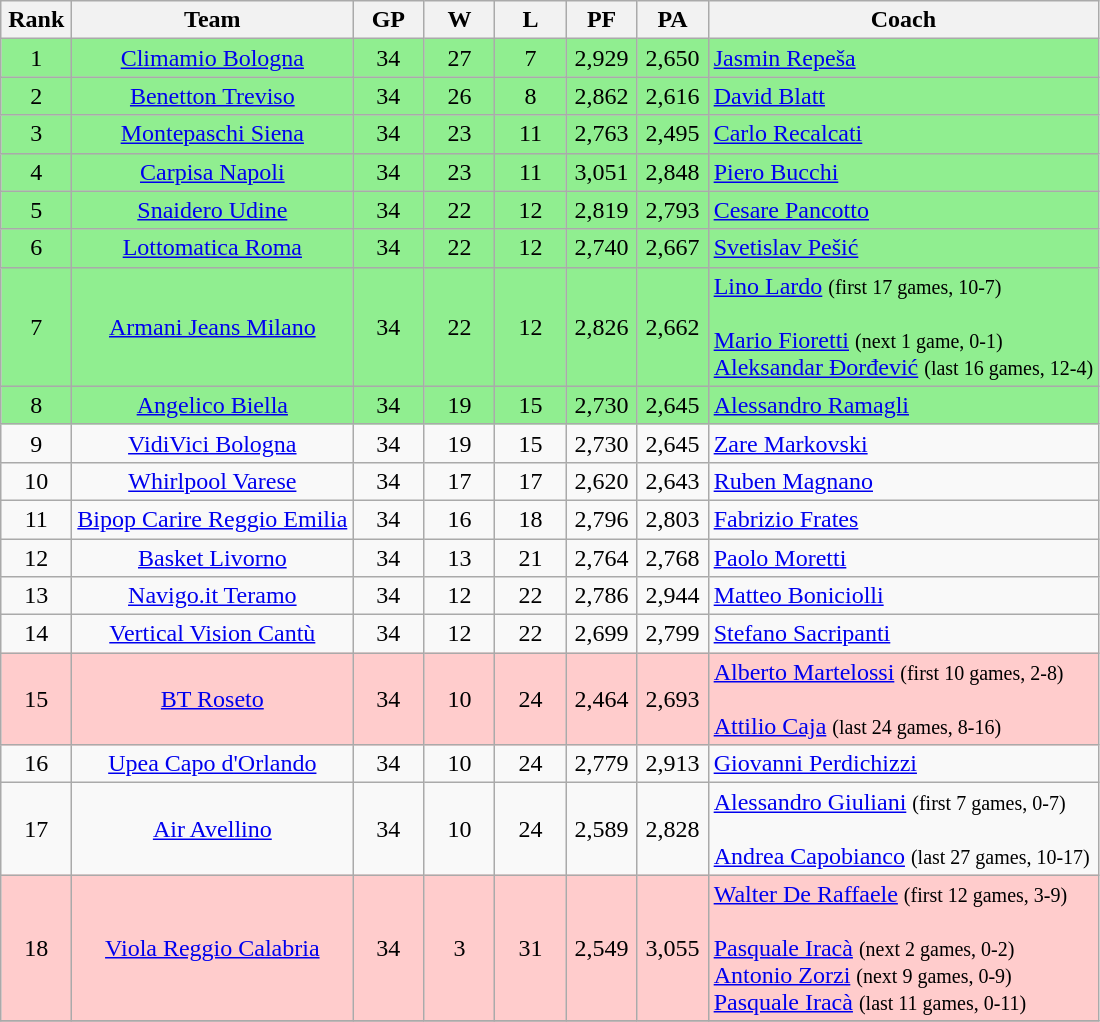<table class="wikitable" style="text-align: center;">
<tr>
<th width=40>Rank</th>
<th>Team</th>
<th width=40>GP</th>
<th width=40>W</th>
<th width=40>L</th>
<th width=40>PF</th>
<th width=40>PA</th>
<th>Coach</th>
</tr>
<tr style="background: #90EE90;">
<td>1</td>
<td><a href='#'>Climamio Bologna</a></td>
<td>34</td>
<td>27</td>
<td>7</td>
<td>2,929</td>
<td>2,650</td>
<td align="left"> <a href='#'>Jasmin Repeša</a></td>
</tr>
<tr style="background: #90EE90;">
<td>2</td>
<td><a href='#'>Benetton Treviso</a></td>
<td>34</td>
<td>26</td>
<td>8</td>
<td>2,862</td>
<td>2,616</td>
<td align="left"> <a href='#'>David Blatt</a></td>
</tr>
<tr style="background: #90EE90;">
<td>3</td>
<td><a href='#'>Montepaschi Siena</a></td>
<td>34</td>
<td>23</td>
<td>11</td>
<td>2,763</td>
<td>2,495</td>
<td align="left"> <a href='#'>Carlo Recalcati</a></td>
</tr>
<tr style="background: #90EE90;">
<td>4</td>
<td><a href='#'>Carpisa Napoli</a></td>
<td>34</td>
<td>23</td>
<td>11</td>
<td>3,051</td>
<td>2,848</td>
<td align="left"> <a href='#'>Piero Bucchi</a></td>
</tr>
<tr style="background: #90EE90;">
<td>5</td>
<td><a href='#'>Snaidero Udine</a></td>
<td>34</td>
<td>22</td>
<td>12</td>
<td>2,819</td>
<td>2,793</td>
<td align="left"> <a href='#'>Cesare Pancotto</a></td>
</tr>
<tr style="background: #90EE90;">
<td>6</td>
<td><a href='#'>Lottomatica Roma</a></td>
<td>34</td>
<td>22</td>
<td>12</td>
<td>2,740</td>
<td>2,667</td>
<td align="left"> <a href='#'>Svetislav Pešić</a></td>
</tr>
<tr style="background: #90EE90;">
<td>7</td>
<td><a href='#'>Armani Jeans Milano</a></td>
<td>34</td>
<td>22</td>
<td>12</td>
<td>2,826</td>
<td>2,662</td>
<td align="left"> <a href='#'>Lino Lardo</a> <small>(first 17 games, 10-7)</small><br><br> <a href='#'>Mario Fioretti</a> <small>(next 1 game, 0-1)</small><br>
 <a href='#'>Aleksandar Đorđević</a> <small>(last 16 games, 12-4)</small></td>
</tr>
<tr style="background: #90EE90;">
<td>8</td>
<td><a href='#'>Angelico Biella</a></td>
<td>34</td>
<td>19</td>
<td>15</td>
<td>2,730</td>
<td>2,645</td>
<td align="left"> <a href='#'>Alessandro Ramagli</a></td>
</tr>
<tr>
<td>9</td>
<td><a href='#'>VidiVici Bologna</a></td>
<td>34</td>
<td>19</td>
<td>15</td>
<td>2,730</td>
<td>2,645</td>
<td align="left"> <a href='#'>Zare Markovski</a></td>
</tr>
<tr>
<td>10</td>
<td><a href='#'>Whirlpool Varese</a></td>
<td>34</td>
<td>17</td>
<td>17</td>
<td>2,620</td>
<td>2,643</td>
<td align="left"> <a href='#'>Ruben Magnano</a></td>
</tr>
<tr>
<td>11</td>
<td><a href='#'>Bipop Carire Reggio Emilia</a></td>
<td>34</td>
<td>16</td>
<td>18</td>
<td>2,796</td>
<td>2,803</td>
<td align="left"> <a href='#'>Fabrizio Frates</a></td>
</tr>
<tr>
<td>12</td>
<td><a href='#'>Basket Livorno</a></td>
<td>34</td>
<td>13</td>
<td>21</td>
<td>2,764</td>
<td>2,768</td>
<td align="left"> <a href='#'>Paolo Moretti</a></td>
</tr>
<tr>
<td>13</td>
<td><a href='#'>Navigo.it Teramo</a></td>
<td>34</td>
<td>12</td>
<td>22</td>
<td>2,786</td>
<td>2,944</td>
<td align="left"> <a href='#'>Matteo Boniciolli</a></td>
</tr>
<tr>
<td>14</td>
<td><a href='#'>Vertical Vision Cantù</a></td>
<td>34</td>
<td>12</td>
<td>22</td>
<td>2,699</td>
<td>2,799</td>
<td align="left"> <a href='#'>Stefano Sacripanti</a></td>
</tr>
<tr style="background:#FFCCCC">
<td>15</td>
<td><a href='#'>BT Roseto</a></td>
<td>34</td>
<td>10</td>
<td>24</td>
<td>2,464</td>
<td>2,693</td>
<td align="left"> <a href='#'>Alberto Martelossi</a> <small>(first 10 games, 2-8)</small><br><br> <a href='#'>Attilio Caja</a> <small>(last 24 games, 8-16)</small></td>
</tr>
<tr>
<td>16</td>
<td><a href='#'>Upea Capo d'Orlando</a></td>
<td>34</td>
<td>10</td>
<td>24</td>
<td>2,779</td>
<td>2,913</td>
<td align="left"> <a href='#'>Giovanni Perdichizzi</a></td>
</tr>
<tr>
<td>17</td>
<td><a href='#'>Air Avellino</a></td>
<td>34</td>
<td>10</td>
<td>24</td>
<td>2,589</td>
<td>2,828</td>
<td align="left"> <a href='#'>Alessandro Giuliani</a> <small>(first 7 games, 0-7)</small><br><br> <a href='#'>Andrea Capobianco</a> <small>(last 27 games, 10-17)</small></td>
</tr>
<tr style="background:#FFCCCC">
<td>18</td>
<td><a href='#'>Viola Reggio Calabria</a></td>
<td>34</td>
<td>3</td>
<td>31</td>
<td>2,549</td>
<td>3,055</td>
<td align="left"> <a href='#'>Walter De Raffaele</a> <small>(first 12 games, 3-9)</small><br><br> <a href='#'>Pasquale Iracà</a> <small>(next 2 games, 0-2)</small><br>
 <a href='#'>Antonio Zorzi</a> <small>(next 9 games, 0-9)</small><br>
 <a href='#'>Pasquale Iracà</a> <small>(last 11 games, 0-11)</small></td>
</tr>
<tr>
</tr>
</table>
